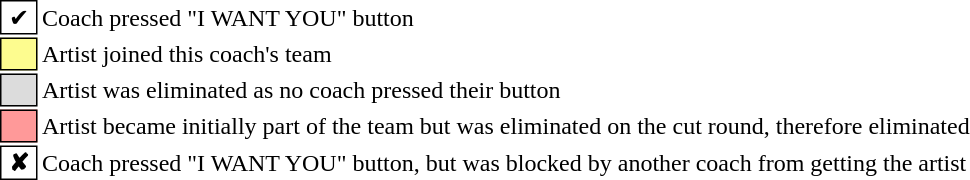<table class="toccolours" style="font-size: 100%">
<tr>
<td style="background:white; border:1px solid black"> ✔ </td>
<td>Coach pressed "I WANT YOU" button</td>
</tr>
<tr>
<td style="background:#fdfc8f; border:1px solid black">    </td>
<td>Artist joined this coach's team</td>
</tr>
<tr>
<td style="background:#dcdcdc; border:1px solid black">    </td>
<td>Artist was eliminated as no coach pressed their button</td>
</tr>
<tr>
<td style="background:#ff9999; border:1px solid black">    </td>
<td>Artist became initially part of the team but was eliminated on the cut round, therefore eliminated</td>
</tr>
<tr>
<td style="background:white; border:1px solid black"> <strong>✘</strong> </td>
<td>Coach pressed "I WANT YOU" button, but was blocked by another coach from getting the artist</td>
</tr>
<tr>
<td></td>
<td><br></td>
</tr>
</table>
